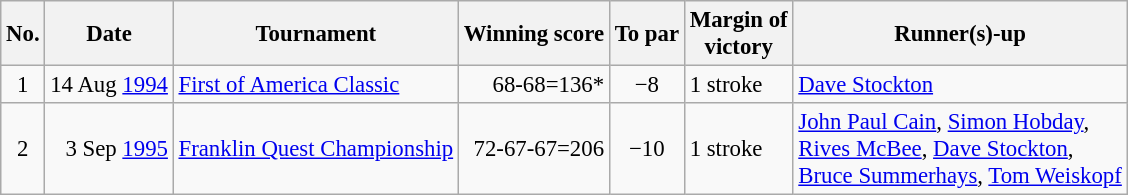<table class="wikitable" style="font-size:95%;">
<tr>
<th>No.</th>
<th>Date</th>
<th>Tournament</th>
<th>Winning score</th>
<th>To par</th>
<th>Margin of<br>victory</th>
<th>Runner(s)-up</th>
</tr>
<tr>
<td align=center>1</td>
<td align=right>14 Aug <a href='#'>1994</a></td>
<td><a href='#'>First of America Classic</a></td>
<td align=right>68-68=136*</td>
<td align=center>−8</td>
<td>1 stroke</td>
<td> <a href='#'>Dave Stockton</a></td>
</tr>
<tr>
<td align=center>2</td>
<td align=right>3 Sep <a href='#'>1995</a></td>
<td><a href='#'>Franklin Quest Championship</a></td>
<td align=right>72-67-67=206</td>
<td align=center>−10</td>
<td>1 stroke</td>
<td> <a href='#'>John Paul Cain</a>,  <a href='#'>Simon Hobday</a>,<br> <a href='#'>Rives McBee</a>,  <a href='#'>Dave Stockton</a>,<br> <a href='#'>Bruce Summerhays</a>,  <a href='#'>Tom Weiskopf</a></td>
</tr>
</table>
